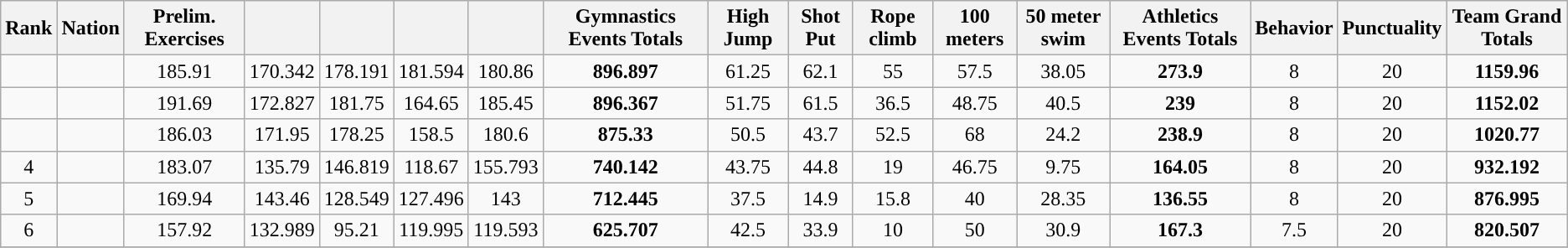<table class="wikitable sortable" style="text-align:center">
<tr>
<th colspan=1>Rank</th>
<th colspan=1>Nation</th>
<th colspan=1>Prelim. Exercises</th>
<th colspan=1></th>
<th colspan=1></th>
<th colspan=1></th>
<th colspan=1></th>
<th colspan=1>Gymnastics Events Totals</th>
<th colspan=1>High Jump</th>
<th colspan=1>Shot Put</th>
<th colspan=1>Rope climb</th>
<th colspan=1>100 meters</th>
<th colspan=1>50 meter swim</th>
<th colspan=1>Athletics Events Totals</th>
<th colspan=1>Behavior</th>
<th colspan=1>Punctuality</th>
<th colspan=1>Team Grand Totals</th>
</tr>
<tr>
<td></td>
<td></td>
<td>185.91</td>
<td>170.342</td>
<td>178.191</td>
<td>181.594</td>
<td>180.86</td>
<td><strong>896.897</strong></td>
<td>61.25</td>
<td>62.1</td>
<td>55</td>
<td>57.5</td>
<td>38.05</td>
<td><strong>273.9</strong></td>
<td>8</td>
<td>20</td>
<td><strong>1159.96</strong></td>
</tr>
<tr>
<td></td>
<td></td>
<td>191.69</td>
<td>172.827</td>
<td>181.75</td>
<td>164.65</td>
<td>185.45</td>
<td><strong>896.367</strong></td>
<td>51.75</td>
<td>61.5</td>
<td>36.5</td>
<td>48.75</td>
<td>40.5</td>
<td><strong>239</strong></td>
<td>8</td>
<td>20</td>
<td><strong>1152.02</strong></td>
</tr>
<tr>
<td></td>
<td></td>
<td>186.03</td>
<td>171.95</td>
<td>178.25</td>
<td>158.5</td>
<td>180.6</td>
<td><strong>875.33</strong></td>
<td>50.5</td>
<td>43.7</td>
<td>52.5</td>
<td>68</td>
<td>24.2</td>
<td><strong>238.9</strong></td>
<td>8</td>
<td>20</td>
<td><strong>1020.77</strong></td>
</tr>
<tr>
<td>4</td>
<td></td>
<td>183.07</td>
<td>135.79</td>
<td>146.819</td>
<td>118.67</td>
<td>155.793</td>
<td><strong>740.142</strong></td>
<td>43.75</td>
<td>44.8</td>
<td>19</td>
<td>46.75</td>
<td>9.75</td>
<td><strong>164.05</strong></td>
<td>8</td>
<td>20</td>
<td><strong>932.192</strong></td>
</tr>
<tr>
<td>5</td>
<td></td>
<td>169.94</td>
<td>143.46</td>
<td>128.549</td>
<td>127.496</td>
<td>143</td>
<td><strong>712.445</strong></td>
<td>37.5</td>
<td>14.9</td>
<td>15.8</td>
<td>40</td>
<td>28.35</td>
<td><strong>136.55</strong></td>
<td>8</td>
<td>20</td>
<td><strong>876.995</strong></td>
</tr>
<tr>
<td>6</td>
<td></td>
<td>157.92</td>
<td>132.989</td>
<td>95.21</td>
<td>119.995</td>
<td>119.593</td>
<td><strong>625.707</strong></td>
<td>42.5</td>
<td>33.9</td>
<td>10</td>
<td>50</td>
<td>30.9</td>
<td><strong>167.3</strong></td>
<td>7.5</td>
<td>20</td>
<td><strong>820.507</strong></td>
</tr>
<tr>
</tr>
</table>
